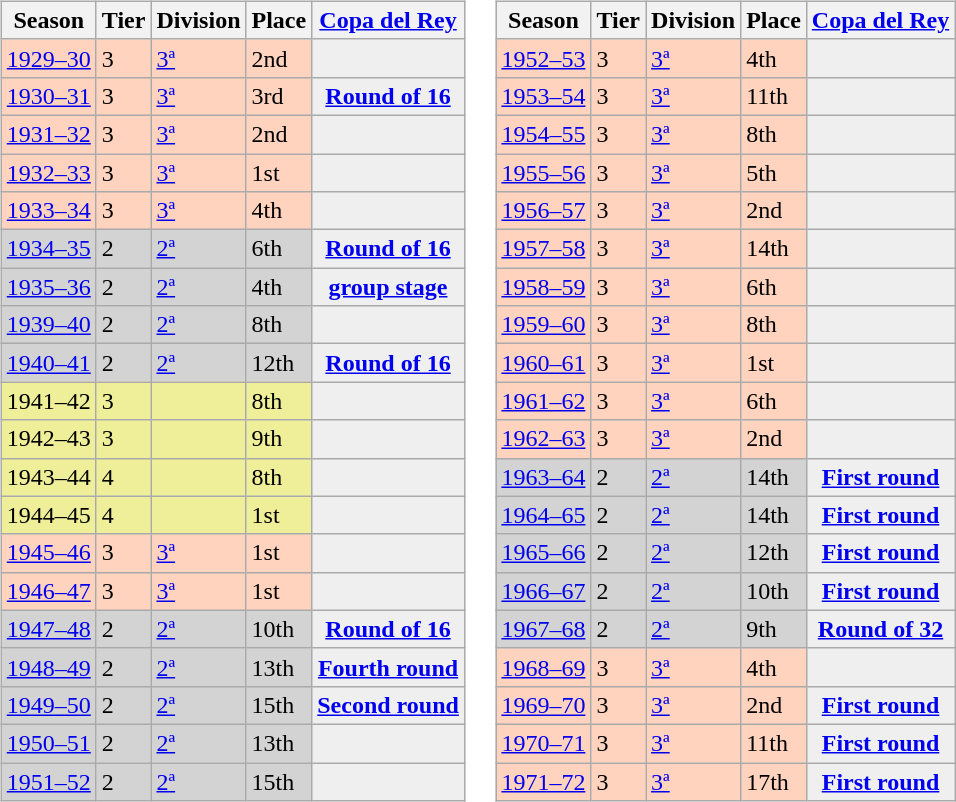<table>
<tr>
<td valign="top" width=0%><br><table class="wikitable">
<tr style="background:#f0f6fa;">
<th>Season</th>
<th>Tier</th>
<th>Division</th>
<th>Place</th>
<th><a href='#'>Copa del Rey</a></th>
</tr>
<tr>
<td style="background:#FFD3BD;"><a href='#'>1929–30</a></td>
<td style="background:#FFD3BD;">3</td>
<td style="background:#FFD3BD;"><a href='#'>3ª</a></td>
<td style="background:#FFD3BD;">2nd</td>
<th style="background:#efefef;"></th>
</tr>
<tr>
<td style="background:#FFD3BD;"><a href='#'>1930–31</a></td>
<td style="background:#FFD3BD;">3</td>
<td style="background:#FFD3BD;"><a href='#'>3ª</a></td>
<td style="background:#FFD3BD;">3rd</td>
<th style="background:#efefef;"><a href='#'>Round of 16</a></th>
</tr>
<tr>
<td style="background:#FFD3BD;"><a href='#'>1931–32</a></td>
<td style="background:#FFD3BD;">3</td>
<td style="background:#FFD3BD;"><a href='#'>3ª</a></td>
<td style="background:#FFD3BD;">2nd</td>
<th style="background:#efefef;"></th>
</tr>
<tr>
<td style="background:#FFD3BD;"><a href='#'>1932–33</a></td>
<td style="background:#FFD3BD;">3</td>
<td style="background:#FFD3BD;"><a href='#'>3ª</a></td>
<td style="background:#FFD3BD;">1st</td>
<th style="background:#efefef;"></th>
</tr>
<tr>
<td style="background:#FFD3BD;"><a href='#'>1933–34</a></td>
<td style="background:#FFD3BD;">3</td>
<td style="background:#FFD3BD;"><a href='#'>3ª</a></td>
<td style="background:#FFD3BD;">4th</td>
<th style="background:#efefef;"></th>
</tr>
<tr>
<td style="background:#D3D3D3;"><a href='#'>1934–35</a></td>
<td style="background:#D3D3D3;">2</td>
<td style="background:#D3D3D3;"><a href='#'>2ª</a></td>
<td style="background:#D3D3D3;">6th</td>
<th style="background:#efefef;"><a href='#'>Round of 16</a></th>
</tr>
<tr>
<td style="background:#D3D3D3;"><a href='#'>1935–36</a></td>
<td style="background:#D3D3D3;">2</td>
<td style="background:#D3D3D3;"><a href='#'>2ª</a></td>
<td style="background:#D3D3D3;">4th</td>
<th style="background:#efefef;"><a href='#'>group stage</a></th>
</tr>
<tr>
<td style="background:#D3D3D3;"><a href='#'>1939–40</a></td>
<td style="background:#D3D3D3;">2</td>
<td style="background:#D3D3D3;"><a href='#'>2ª</a></td>
<td style="background:#D3D3D3;">8th</td>
<th style="background:#efefef;"></th>
</tr>
<tr>
<td style="background:#D3D3D3;"><a href='#'>1940–41</a></td>
<td style="background:#D3D3D3;">2</td>
<td style="background:#D3D3D3;"><a href='#'>2ª</a></td>
<td style="background:#D3D3D3;">12th</td>
<th style="background:#efefef;"><a href='#'>Round of 16</a></th>
</tr>
<tr>
<td style="background:#EFEF99;">1941–42</td>
<td style="background:#EFEF99;">3</td>
<td style="background:#EFEF99;"></td>
<td style="background:#EFEF99;">8th</td>
<th style="background:#efefef;"></th>
</tr>
<tr>
<td style="background:#EFEF99;">1942–43</td>
<td style="background:#EFEF99;">3</td>
<td style="background:#EFEF99;"></td>
<td style="background:#EFEF99;">9th</td>
<th style="background:#efefef;"></th>
</tr>
<tr>
<td style="background:#EFEF99;">1943–44</td>
<td style="background:#EFEF99;">4</td>
<td style="background:#EFEF99;"></td>
<td style="background:#EFEF99;">8th</td>
<th style="background:#efefef;"></th>
</tr>
<tr>
<td style="background:#EFEF99;">1944–45</td>
<td style="background:#EFEF99;">4</td>
<td style="background:#EFEF99;"></td>
<td style="background:#EFEF99;">1st</td>
<th style="background:#efefef;"></th>
</tr>
<tr>
<td style="background:#FFD3BD;"><a href='#'>1945–46</a></td>
<td style="background:#FFD3BD;">3</td>
<td style="background:#FFD3BD;"><a href='#'>3ª</a></td>
<td style="background:#FFD3BD;">1st</td>
<th style="background:#efefef;"></th>
</tr>
<tr>
<td style="background:#FFD3BD;"><a href='#'>1946–47</a></td>
<td style="background:#FFD3BD;">3</td>
<td style="background:#FFD3BD;"><a href='#'>3ª</a></td>
<td style="background:#FFD3BD;">1st</td>
<th style="background:#efefef;"></th>
</tr>
<tr>
<td style="background:#D3D3D3;"><a href='#'>1947–48</a></td>
<td style="background:#D3D3D3;">2</td>
<td style="background:#D3D3D3;"><a href='#'>2ª</a></td>
<td style="background:#D3D3D3;">10th</td>
<th style="background:#efefef;"><a href='#'>Round of 16</a></th>
</tr>
<tr>
<td style="background:#D3D3D3;"><a href='#'>1948–49</a></td>
<td style="background:#D3D3D3;">2</td>
<td style="background:#D3D3D3;"><a href='#'>2ª</a></td>
<td style="background:#D3D3D3;">13th</td>
<th style="background:#efefef;"><a href='#'>Fourth round</a></th>
</tr>
<tr>
<td style="background:#D3D3D3;"><a href='#'>1949–50</a></td>
<td style="background:#D3D3D3;">2</td>
<td style="background:#D3D3D3;"><a href='#'>2ª</a></td>
<td style="background:#D3D3D3;">15th</td>
<th style="background:#efefef;"><a href='#'>Second round</a></th>
</tr>
<tr>
<td style="background:#D3D3D3;"><a href='#'>1950–51</a></td>
<td style="background:#D3D3D3;">2</td>
<td style="background:#D3D3D3;"><a href='#'>2ª</a></td>
<td style="background:#D3D3D3;">13th</td>
<th style="background:#efefef;"></th>
</tr>
<tr>
<td style="background:#D3D3D3;"><a href='#'>1951–52</a></td>
<td style="background:#D3D3D3;">2</td>
<td style="background:#D3D3D3;"><a href='#'>2ª</a></td>
<td style="background:#D3D3D3;">15th</td>
<th style="background:#efefef;"></th>
</tr>
</table>
</td>
<td valign="top" width=0%><br><table class="wikitable">
<tr style="background:#f0f6fa;">
<th>Season</th>
<th>Tier</th>
<th>Division</th>
<th>Place</th>
<th><a href='#'>Copa del Rey</a></th>
</tr>
<tr>
<td style="background:#FFD3BD;"><a href='#'>1952–53</a></td>
<td style="background:#FFD3BD;">3</td>
<td style="background:#FFD3BD;"><a href='#'>3ª</a></td>
<td style="background:#FFD3BD;">4th</td>
<th style="background:#efefef;"></th>
</tr>
<tr>
<td style="background:#FFD3BD;"><a href='#'>1953–54</a></td>
<td style="background:#FFD3BD;">3</td>
<td style="background:#FFD3BD;"><a href='#'>3ª</a></td>
<td style="background:#FFD3BD;">11th</td>
<th style="background:#efefef;"></th>
</tr>
<tr>
<td style="background:#FFD3BD;"><a href='#'>1954–55</a></td>
<td style="background:#FFD3BD;">3</td>
<td style="background:#FFD3BD;"><a href='#'>3ª</a></td>
<td style="background:#FFD3BD;">8th</td>
<th style="background:#efefef;"></th>
</tr>
<tr>
<td style="background:#FFD3BD;"><a href='#'>1955–56</a></td>
<td style="background:#FFD3BD;">3</td>
<td style="background:#FFD3BD;"><a href='#'>3ª</a></td>
<td style="background:#FFD3BD;">5th</td>
<th style="background:#efefef;"></th>
</tr>
<tr>
<td style="background:#FFD3BD;"><a href='#'>1956–57</a></td>
<td style="background:#FFD3BD;">3</td>
<td style="background:#FFD3BD;"><a href='#'>3ª</a></td>
<td style="background:#FFD3BD;">2nd</td>
<th style="background:#efefef;"></th>
</tr>
<tr>
<td style="background:#FFD3BD;"><a href='#'>1957–58</a></td>
<td style="background:#FFD3BD;">3</td>
<td style="background:#FFD3BD;"><a href='#'>3ª</a></td>
<td style="background:#FFD3BD;">14th</td>
<th style="background:#efefef;"></th>
</tr>
<tr>
<td style="background:#FFD3BD;"><a href='#'>1958–59</a></td>
<td style="background:#FFD3BD;">3</td>
<td style="background:#FFD3BD;"><a href='#'>3ª</a></td>
<td style="background:#FFD3BD;">6th</td>
<th style="background:#efefef;"></th>
</tr>
<tr>
<td style="background:#FFD3BD;"><a href='#'>1959–60</a></td>
<td style="background:#FFD3BD;">3</td>
<td style="background:#FFD3BD;"><a href='#'>3ª</a></td>
<td style="background:#FFD3BD;">8th</td>
<th style="background:#efefef;"></th>
</tr>
<tr>
<td style="background:#FFD3BD;"><a href='#'>1960–61</a></td>
<td style="background:#FFD3BD;">3</td>
<td style="background:#FFD3BD;"><a href='#'>3ª</a></td>
<td style="background:#FFD3BD;">1st</td>
<th style="background:#efefef;"></th>
</tr>
<tr>
<td style="background:#FFD3BD;"><a href='#'>1961–62</a></td>
<td style="background:#FFD3BD;">3</td>
<td style="background:#FFD3BD;"><a href='#'>3ª</a></td>
<td style="background:#FFD3BD;">6th</td>
<th style="background:#efefef;"></th>
</tr>
<tr>
<td style="background:#FFD3BD;"><a href='#'>1962–63</a></td>
<td style="background:#FFD3BD;">3</td>
<td style="background:#FFD3BD;"><a href='#'>3ª</a></td>
<td style="background:#FFD3BD;">2nd</td>
<th style="background:#efefef;"></th>
</tr>
<tr>
<td style="background:#D3D3D3;"><a href='#'>1963–64</a></td>
<td style="background:#D3D3D3;">2</td>
<td style="background:#D3D3D3;"><a href='#'>2ª</a></td>
<td style="background:#D3D3D3;">14th</td>
<th style="background:#efefef;"><a href='#'>First round</a></th>
</tr>
<tr>
<td style="background:#D3D3D3;"><a href='#'>1964–65</a></td>
<td style="background:#D3D3D3;">2</td>
<td style="background:#D3D3D3;"><a href='#'>2ª</a></td>
<td style="background:#D3D3D3;">14th</td>
<th style="background:#efefef;"><a href='#'>First round</a></th>
</tr>
<tr>
<td style="background:#D3D3D3;"><a href='#'>1965–66</a></td>
<td style="background:#D3D3D3;">2</td>
<td style="background:#D3D3D3;"><a href='#'>2ª</a></td>
<td style="background:#D3D3D3;">12th</td>
<th style="background:#efefef;"><a href='#'>First round</a></th>
</tr>
<tr>
<td style="background:#D3D3D3;"><a href='#'>1966–67</a></td>
<td style="background:#D3D3D3;">2</td>
<td style="background:#D3D3D3;"><a href='#'>2ª</a></td>
<td style="background:#D3D3D3;">10th</td>
<th style="background:#efefef;"><a href='#'>First round</a></th>
</tr>
<tr>
<td style="background:#D3D3D3;"><a href='#'>1967–68</a></td>
<td style="background:#D3D3D3;">2</td>
<td style="background:#D3D3D3;"><a href='#'>2ª</a></td>
<td style="background:#D3D3D3;">9th</td>
<th style="background:#efefef;"><a href='#'>Round of 32</a></th>
</tr>
<tr>
<td style="background:#FFD3BD;"><a href='#'>1968–69</a></td>
<td style="background:#FFD3BD;">3</td>
<td style="background:#FFD3BD;"><a href='#'>3ª</a></td>
<td style="background:#FFD3BD;">4th</td>
<th style="background:#efefef;"></th>
</tr>
<tr>
<td style="background:#FFD3BD;"><a href='#'>1969–70</a></td>
<td style="background:#FFD3BD;">3</td>
<td style="background:#FFD3BD;"><a href='#'>3ª</a></td>
<td style="background:#FFD3BD;">2nd</td>
<th style="background:#efefef;"><a href='#'>First round</a></th>
</tr>
<tr>
<td style="background:#FFD3BD;"><a href='#'>1970–71</a></td>
<td style="background:#FFD3BD;">3</td>
<td style="background:#FFD3BD;"><a href='#'>3ª</a></td>
<td style="background:#FFD3BD;">11th</td>
<th style="background:#efefef;"><a href='#'>First round</a></th>
</tr>
<tr>
<td style="background:#FFD3BD;"><a href='#'>1971–72</a></td>
<td style="background:#FFD3BD;">3</td>
<td style="background:#FFD3BD;"><a href='#'>3ª</a></td>
<td style="background:#FFD3BD;">17th</td>
<th style="background:#efefef;"><a href='#'>First round</a></th>
</tr>
</table>
</td>
</tr>
</table>
